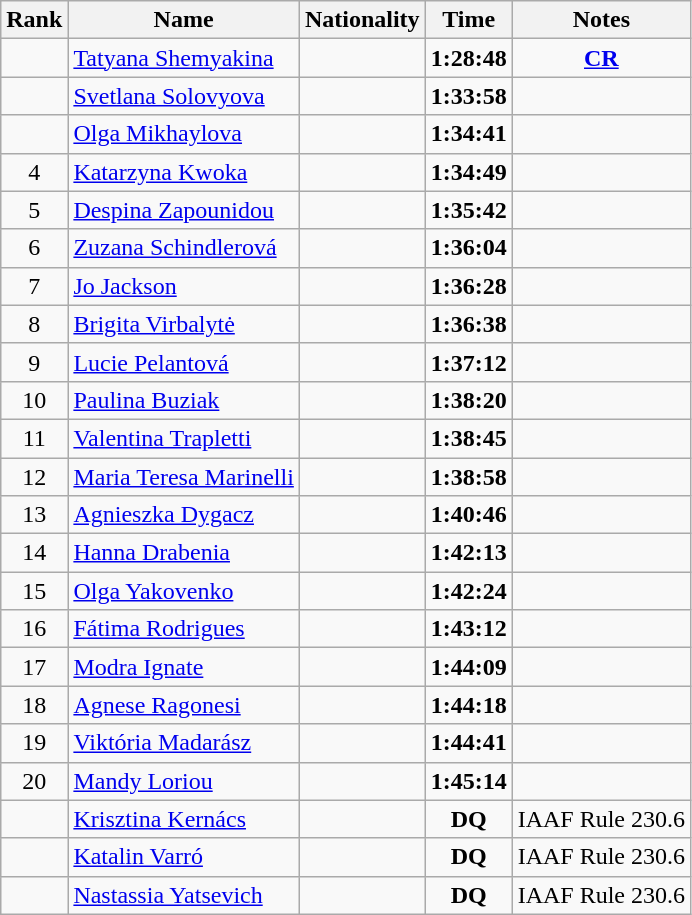<table class="wikitable sortable" style="text-align:center">
<tr>
<th>Rank</th>
<th>Name</th>
<th>Nationality</th>
<th>Time</th>
<th>Notes</th>
</tr>
<tr>
<td></td>
<td align=left><a href='#'>Tatyana Shemyakina</a></td>
<td align=left></td>
<td><strong>1:28:48</strong></td>
<td><strong><a href='#'>CR</a></strong></td>
</tr>
<tr>
<td></td>
<td align=left><a href='#'>Svetlana Solovyova</a></td>
<td align=left></td>
<td><strong>1:33:58</strong></td>
<td></td>
</tr>
<tr>
<td></td>
<td align=left><a href='#'>Olga Mikhaylova</a></td>
<td align=left></td>
<td><strong>1:34:41</strong></td>
<td></td>
</tr>
<tr>
<td>4</td>
<td align=left><a href='#'>Katarzyna Kwoka</a></td>
<td align=left></td>
<td><strong>1:34:49</strong></td>
<td></td>
</tr>
<tr>
<td>5</td>
<td align=left><a href='#'>Despina Zapounidou</a></td>
<td align=left></td>
<td><strong>1:35:42</strong></td>
<td></td>
</tr>
<tr>
<td>6</td>
<td align=left><a href='#'>Zuzana Schindlerová</a></td>
<td align=left></td>
<td><strong>1:36:04</strong></td>
<td></td>
</tr>
<tr>
<td>7</td>
<td align=left><a href='#'>Jo Jackson</a></td>
<td align=left></td>
<td><strong>1:36:28</strong></td>
<td></td>
</tr>
<tr>
<td>8</td>
<td align=left><a href='#'>Brigita Virbalytė</a></td>
<td align=left></td>
<td><strong>1:36:38</strong></td>
<td></td>
</tr>
<tr>
<td>9</td>
<td align=left><a href='#'>Lucie Pelantová</a></td>
<td align=left></td>
<td><strong>1:37:12</strong></td>
<td></td>
</tr>
<tr>
<td>10</td>
<td align=left><a href='#'>Paulina Buziak</a></td>
<td align=left></td>
<td><strong>1:38:20</strong></td>
<td></td>
</tr>
<tr>
<td>11</td>
<td align=left><a href='#'>Valentina Trapletti</a></td>
<td align=left></td>
<td><strong>1:38:45</strong></td>
<td></td>
</tr>
<tr>
<td>12</td>
<td align=left><a href='#'>Maria Teresa Marinelli</a></td>
<td align=left></td>
<td><strong>1:38:58</strong></td>
<td></td>
</tr>
<tr>
<td>13</td>
<td align=left><a href='#'>Agnieszka Dygacz</a></td>
<td align=left></td>
<td><strong>1:40:46</strong></td>
<td></td>
</tr>
<tr>
<td>14</td>
<td align=left><a href='#'>Hanna Drabenia</a></td>
<td align=left></td>
<td><strong>1:42:13</strong></td>
<td></td>
</tr>
<tr>
<td>15</td>
<td align=left><a href='#'>Olga Yakovenko</a></td>
<td align=left></td>
<td><strong>1:42:24</strong></td>
<td></td>
</tr>
<tr>
<td>16</td>
<td align=left><a href='#'>Fátima Rodrigues</a></td>
<td align=left></td>
<td><strong>1:43:12</strong></td>
<td></td>
</tr>
<tr>
<td>17</td>
<td align=left><a href='#'>Modra Ignate</a></td>
<td align=left></td>
<td><strong>1:44:09</strong></td>
<td></td>
</tr>
<tr>
<td>18</td>
<td align=left><a href='#'>Agnese Ragonesi</a></td>
<td align=left></td>
<td><strong>1:44:18</strong></td>
<td></td>
</tr>
<tr>
<td>19</td>
<td align=left><a href='#'>Viktória Madarász</a></td>
<td align=left></td>
<td><strong>1:44:41</strong></td>
<td></td>
</tr>
<tr>
<td>20</td>
<td align=left><a href='#'>Mandy Loriou</a></td>
<td align=left></td>
<td><strong>1:45:14</strong></td>
<td></td>
</tr>
<tr>
<td></td>
<td align=left><a href='#'>Krisztina Kernács</a></td>
<td align=left></td>
<td><strong>DQ</strong></td>
<td>IAAF Rule 230.6</td>
</tr>
<tr>
<td></td>
<td align=left><a href='#'>Katalin Varró</a></td>
<td align=left></td>
<td><strong>DQ</strong></td>
<td>IAAF Rule 230.6</td>
</tr>
<tr>
<td></td>
<td align=left><a href='#'>Nastassia Yatsevich</a></td>
<td align=left></td>
<td><strong>DQ</strong></td>
<td>IAAF Rule 230.6</td>
</tr>
</table>
